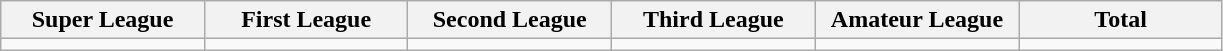<table class="wikitable">
<tr>
<th width="15%">Super League</th>
<th width="15%">First League</th>
<th width="15%">Second League</th>
<th width="15%">Third League</th>
<th width="15%">Amateur League</th>
<th width="15%">Total</th>
</tr>
<tr>
<td></td>
<td></td>
<td></td>
<td></td>
<td></td>
<td></td>
</tr>
</table>
